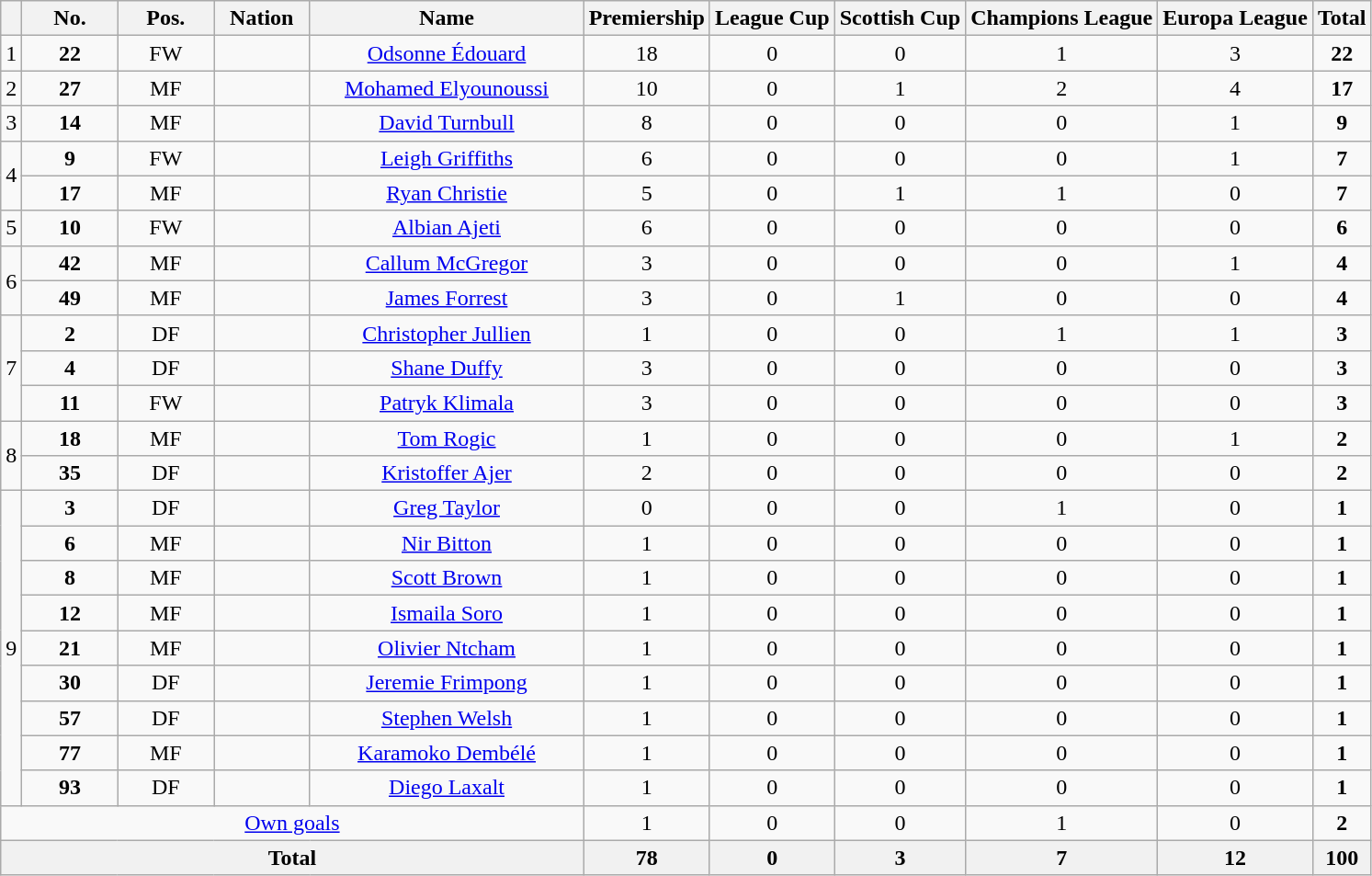<table class="wikitable sortable" style="text-align:center;">
<tr>
<th></th>
<th width="7%">No.</th>
<th width="7%">Pos.</th>
<th width="7%">Nation</th>
<th width="20%">Name</th>
<th>Premiership</th>
<th>League Cup</th>
<th>Scottish Cup</th>
<th>Champions League</th>
<th>Europa League</th>
<th>Total</th>
</tr>
<tr>
<td align=center rowspan=1>1</td>
<td><strong>22</strong></td>
<td>FW</td>
<td></td>
<td><a href='#'>Odsonne Édouard</a></td>
<td>18 </td>
<td>0 </td>
<td>0 </td>
<td>1 </td>
<td>3 </td>
<td><strong>22</strong> </td>
</tr>
<tr>
<td align=center rowspan=1>2</td>
<td><strong>27</strong></td>
<td>MF</td>
<td></td>
<td><a href='#'>Mohamed Elyounoussi</a></td>
<td>10 </td>
<td>0 </td>
<td>1 </td>
<td>2 </td>
<td>4 </td>
<td><strong>17</strong> </td>
</tr>
<tr>
<td align=center rowspan=1>3</td>
<td><strong>14</strong></td>
<td>MF</td>
<td></td>
<td><a href='#'>David Turnbull</a></td>
<td>8 </td>
<td>0 </td>
<td>0 </td>
<td>0 </td>
<td>1 </td>
<td><strong>9</strong> </td>
</tr>
<tr>
<td align=center rowspan=2>4</td>
<td><strong>9</strong></td>
<td>FW</td>
<td></td>
<td><a href='#'>Leigh Griffiths</a></td>
<td>6 </td>
<td>0 </td>
<td>0 </td>
<td>0 </td>
<td>1 </td>
<td><strong>7</strong> </td>
</tr>
<tr>
<td><strong>17</strong></td>
<td>MF</td>
<td></td>
<td><a href='#'>Ryan Christie</a></td>
<td>5 </td>
<td>0 </td>
<td>1 </td>
<td>1 </td>
<td>0 </td>
<td><strong>7</strong> </td>
</tr>
<tr>
<td align=center rowspan=1>5</td>
<td><strong>10</strong></td>
<td>FW</td>
<td></td>
<td><a href='#'>Albian Ajeti</a></td>
<td>6 </td>
<td>0 </td>
<td>0 </td>
<td>0 </td>
<td>0 </td>
<td><strong>6</strong> </td>
</tr>
<tr>
<td align=center rowspan=2>6</td>
<td><strong>42</strong></td>
<td>MF</td>
<td></td>
<td><a href='#'>Callum McGregor</a></td>
<td>3 </td>
<td>0 </td>
<td>0 </td>
<td>0 </td>
<td>1 </td>
<td><strong>4</strong> </td>
</tr>
<tr>
<td><strong>49</strong></td>
<td>MF</td>
<td></td>
<td><a href='#'>James Forrest</a></td>
<td>3 </td>
<td>0 </td>
<td>1 </td>
<td>0 </td>
<td>0 </td>
<td><strong>4</strong> </td>
</tr>
<tr>
<td align=center rowspan=3>7</td>
<td><strong>2</strong></td>
<td>DF</td>
<td></td>
<td><a href='#'>Christopher Jullien</a></td>
<td>1 </td>
<td>0 </td>
<td>0 </td>
<td>1 </td>
<td>1 </td>
<td><strong>3</strong> </td>
</tr>
<tr>
<td><strong>4</strong></td>
<td>DF</td>
<td></td>
<td><a href='#'>Shane Duffy</a></td>
<td>3 </td>
<td>0 </td>
<td>0 </td>
<td>0 </td>
<td>0 </td>
<td><strong>3</strong> </td>
</tr>
<tr>
<td><strong>11</strong></td>
<td>FW</td>
<td></td>
<td><a href='#'>Patryk Klimala</a></td>
<td>3 </td>
<td>0 </td>
<td>0 </td>
<td>0 </td>
<td>0 </td>
<td><strong>3</strong> </td>
</tr>
<tr>
<td align=center rowspan=2>8</td>
<td><strong>18</strong></td>
<td>MF</td>
<td></td>
<td><a href='#'>Tom Rogic</a></td>
<td>1 </td>
<td>0 </td>
<td>0 </td>
<td>0 </td>
<td>1 </td>
<td><strong>2</strong> </td>
</tr>
<tr>
<td><strong>35</strong></td>
<td>DF</td>
<td></td>
<td><a href='#'>Kristoffer Ajer</a></td>
<td>2 </td>
<td>0 </td>
<td>0 </td>
<td>0 </td>
<td>0 </td>
<td><strong>2</strong> </td>
</tr>
<tr>
<td align=center rowspan=9>9</td>
<td><strong>3</strong></td>
<td>DF</td>
<td></td>
<td><a href='#'>Greg Taylor</a></td>
<td>0 </td>
<td>0 </td>
<td>0 </td>
<td>1 </td>
<td>0 </td>
<td><strong>1</strong> </td>
</tr>
<tr>
<td><strong>6</strong></td>
<td>MF</td>
<td></td>
<td><a href='#'>Nir Bitton</a></td>
<td>1 </td>
<td>0 </td>
<td>0 </td>
<td>0 </td>
<td>0 </td>
<td><strong>1</strong> </td>
</tr>
<tr>
<td><strong>8</strong></td>
<td>MF</td>
<td></td>
<td><a href='#'>Scott Brown</a></td>
<td>1 </td>
<td>0 </td>
<td>0 </td>
<td>0 </td>
<td>0 </td>
<td><strong>1</strong> </td>
</tr>
<tr>
<td><strong>12</strong></td>
<td>MF</td>
<td></td>
<td><a href='#'>Ismaila Soro</a></td>
<td>1 </td>
<td>0 </td>
<td>0 </td>
<td>0 </td>
<td>0 </td>
<td><strong>1</strong> </td>
</tr>
<tr>
<td><strong>21</strong></td>
<td>MF</td>
<td></td>
<td><a href='#'>Olivier Ntcham</a></td>
<td>1 </td>
<td>0 </td>
<td>0 </td>
<td>0 </td>
<td>0 </td>
<td><strong>1</strong> </td>
</tr>
<tr>
<td><strong>30</strong></td>
<td>DF</td>
<td></td>
<td><a href='#'>Jeremie Frimpong</a></td>
<td>1 </td>
<td>0 </td>
<td>0 </td>
<td>0 </td>
<td>0 </td>
<td><strong>1</strong> </td>
</tr>
<tr>
<td><strong>57</strong></td>
<td>DF</td>
<td></td>
<td><a href='#'>Stephen Welsh</a></td>
<td>1 </td>
<td>0 </td>
<td>0 </td>
<td>0 </td>
<td>0 </td>
<td><strong>1</strong> </td>
</tr>
<tr>
<td><strong>77</strong></td>
<td>MF</td>
<td></td>
<td><a href='#'>Karamoko Dembélé</a></td>
<td>1 </td>
<td>0 </td>
<td>0 </td>
<td>0 </td>
<td>0 </td>
<td><strong>1</strong> </td>
</tr>
<tr>
<td><strong>93</strong></td>
<td>DF</td>
<td></td>
<td><a href='#'>Diego Laxalt</a></td>
<td>1 </td>
<td>0 </td>
<td>0 </td>
<td>0 </td>
<td>0 </td>
<td><strong>1</strong> </td>
</tr>
<tr>
<td colspan=5><a href='#'>Own goals</a></td>
<td>1 </td>
<td>0 </td>
<td>0 </td>
<td>1 </td>
<td>0 </td>
<td><strong>2</strong> </td>
</tr>
<tr class="sortbottom" bgcolor="#f1f1f1">
<td colspan=5 align=center><strong>Total</strong></td>
<td align=center><strong>78</strong></td>
<td align=center><strong>0</strong></td>
<td align=center><strong>3</strong></td>
<td align=center><strong>7</strong></td>
<td align=center><strong>12</strong></td>
<td align=center><strong>100</strong></td>
</tr>
</table>
